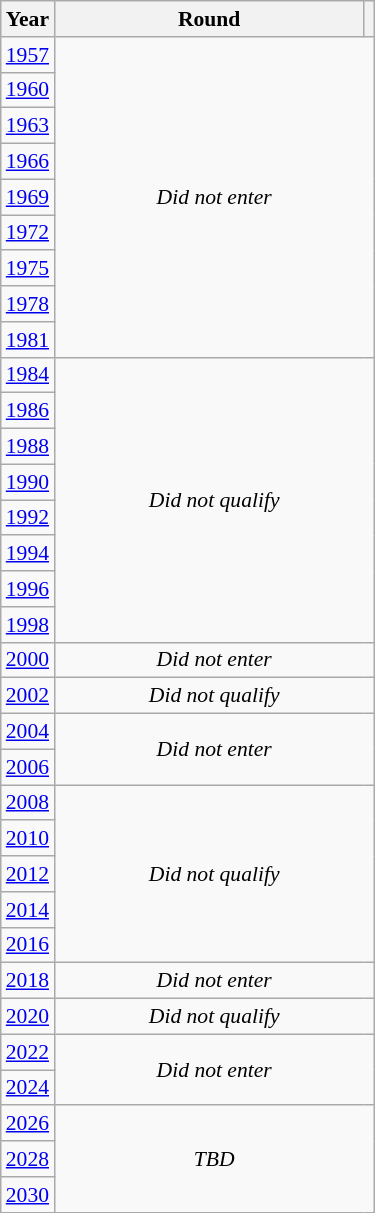<table class="wikitable" style="text-align: center; font-size:90%">
<tr>
<th>Year</th>
<th style="width:200px">Round</th>
<th></th>
</tr>
<tr>
<td><a href='#'>1957</a></td>
<td colspan="2" rowspan="9"><em>Did not enter</em></td>
</tr>
<tr>
<td><a href='#'>1960</a></td>
</tr>
<tr>
<td><a href='#'>1963</a></td>
</tr>
<tr>
<td><a href='#'>1966</a></td>
</tr>
<tr>
<td><a href='#'>1969</a></td>
</tr>
<tr>
<td><a href='#'>1972</a></td>
</tr>
<tr>
<td><a href='#'>1975</a></td>
</tr>
<tr>
<td><a href='#'>1978</a></td>
</tr>
<tr>
<td><a href='#'>1981</a></td>
</tr>
<tr>
<td><a href='#'>1984</a></td>
<td colspan="2" rowspan="8"><em>Did not qualify</em></td>
</tr>
<tr>
<td><a href='#'>1986</a></td>
</tr>
<tr>
<td><a href='#'>1988</a></td>
</tr>
<tr>
<td><a href='#'>1990</a></td>
</tr>
<tr>
<td><a href='#'>1992</a></td>
</tr>
<tr>
<td><a href='#'>1994</a></td>
</tr>
<tr>
<td><a href='#'>1996</a></td>
</tr>
<tr>
<td><a href='#'>1998</a></td>
</tr>
<tr>
<td><a href='#'>2000</a></td>
<td colspan="2"><em>Did not enter</em></td>
</tr>
<tr>
<td><a href='#'>2002</a></td>
<td colspan="2"><em>Did not qualify</em></td>
</tr>
<tr>
<td><a href='#'>2004</a></td>
<td colspan="2" rowspan="2"><em>Did not enter</em></td>
</tr>
<tr>
<td><a href='#'>2006</a></td>
</tr>
<tr>
<td><a href='#'>2008</a></td>
<td colspan="2" rowspan="5"><em>Did not qualify</em></td>
</tr>
<tr>
<td><a href='#'>2010</a></td>
</tr>
<tr>
<td><a href='#'>2012</a></td>
</tr>
<tr>
<td><a href='#'>2014</a></td>
</tr>
<tr>
<td><a href='#'>2016</a></td>
</tr>
<tr>
<td><a href='#'>2018</a></td>
<td colspan="2"><em>Did not enter</em></td>
</tr>
<tr>
<td><a href='#'>2020</a></td>
<td colspan="2"><em>Did not qualify</em></td>
</tr>
<tr>
<td><a href='#'>2022</a></td>
<td colspan="2" rowspan="2"><em>Did not enter</em></td>
</tr>
<tr>
<td><a href='#'>2024</a></td>
</tr>
<tr>
<td><a href='#'>2026</a></td>
<td colspan="2" rowspan="3"><em>TBD</em></td>
</tr>
<tr>
<td><a href='#'>2028</a></td>
</tr>
<tr>
<td><a href='#'>2030</a></td>
</tr>
</table>
